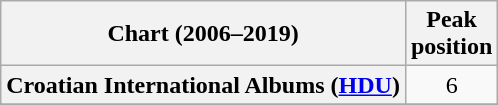<table class="wikitable sortable plainrowheaders" style="text-align:center">
<tr>
<th>Chart (2006–2019)</th>
<th>Peak<br>position</th>
</tr>
<tr>
<th scope="row">Croatian International Albums (<a href='#'>HDU</a>)</th>
<td>6</td>
</tr>
<tr>
</tr>
<tr>
</tr>
<tr>
</tr>
<tr>
</tr>
<tr>
</tr>
<tr>
</tr>
</table>
